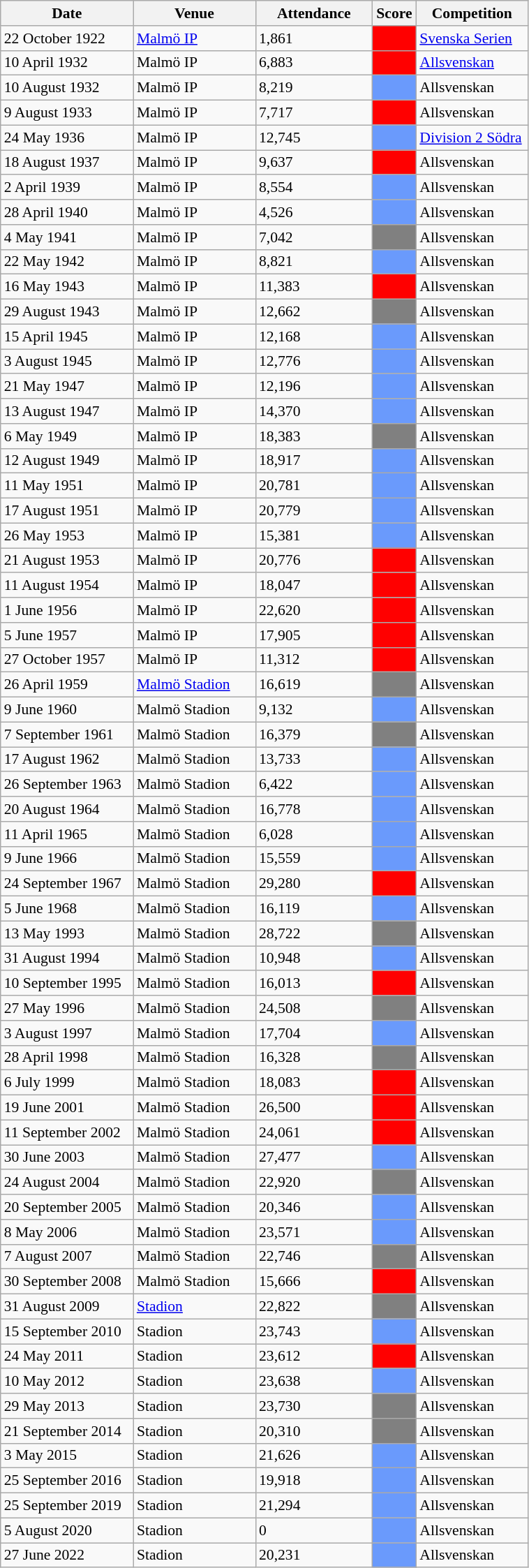<table class="wikitable" style="font-size:90%">
<tr>
<th width=120>Date</th>
<th width=110>Venue</th>
<th width=105>Attendance</th>
<th width=35>Score</th>
<th width=100>Competition</th>
</tr>
<tr>
<td>22 October 1922</td>
<td><a href='#'>Malmö IP</a></td>
<td>1,861</td>
<td bgcolor=#FF0000></td>
<td><a href='#'>Svenska Serien</a></td>
</tr>
<tr>
<td>10 April 1932</td>
<td>Malmö IP</td>
<td>6,883</td>
<td bgcolor=#FF0000></td>
<td><a href='#'>Allsvenskan</a></td>
</tr>
<tr>
<td>10 August 1932</td>
<td>Malmö IP</td>
<td>8,219</td>
<td bgcolor=#6A9AFC></td>
<td>Allsvenskan</td>
</tr>
<tr>
<td>9 August 1933</td>
<td>Malmö IP</td>
<td>7,717</td>
<td bgcolor=#FF0000></td>
<td>Allsvenskan</td>
</tr>
<tr>
<td>24 May 1936</td>
<td>Malmö IP</td>
<td>12,745</td>
<td bgcolor=#6A9AFC></td>
<td><a href='#'>Division 2 Södra</a></td>
</tr>
<tr>
<td>18 August 1937</td>
<td>Malmö IP</td>
<td>9,637</td>
<td bgcolor=#FF0000></td>
<td>Allsvenskan</td>
</tr>
<tr>
<td>2 April 1939</td>
<td>Malmö IP</td>
<td>8,554</td>
<td bgcolor=#6A9AFC></td>
<td>Allsvenskan</td>
</tr>
<tr>
<td>28 April 1940</td>
<td>Malmö IP</td>
<td>4,526</td>
<td bgcolor=#6A9AFC></td>
<td>Allsvenskan</td>
</tr>
<tr>
<td>4 May 1941</td>
<td>Malmö IP</td>
<td>7,042</td>
<td bgcolor=808080></td>
<td>Allsvenskan</td>
</tr>
<tr>
<td>22 May 1942</td>
<td>Malmö IP</td>
<td>8,821</td>
<td bgcolor=#6A9AFC></td>
<td>Allsvenskan</td>
</tr>
<tr>
<td>16 May 1943</td>
<td>Malmö IP</td>
<td>11,383</td>
<td bgcolor=#FF0000></td>
<td>Allsvenskan</td>
</tr>
<tr>
<td>29 August 1943</td>
<td>Malmö IP</td>
<td>12,662</td>
<td bgcolor=808080></td>
<td>Allsvenskan</td>
</tr>
<tr>
<td>15 April 1945</td>
<td>Malmö IP</td>
<td>12,168</td>
<td bgcolor=#6A9AFC></td>
<td>Allsvenskan</td>
</tr>
<tr>
<td>3 August 1945</td>
<td>Malmö IP</td>
<td>12,776</td>
<td bgcolor=#6A9AFC></td>
<td>Allsvenskan</td>
</tr>
<tr>
<td>21 May 1947</td>
<td>Malmö IP</td>
<td>12,196</td>
<td bgcolor=#6A9AFC></td>
<td>Allsvenskan</td>
</tr>
<tr>
<td>13 August 1947</td>
<td>Malmö IP</td>
<td>14,370</td>
<td bgcolor=#6A9AFC></td>
<td>Allsvenskan</td>
</tr>
<tr>
<td>6 May 1949</td>
<td>Malmö IP</td>
<td>18,383</td>
<td bgcolor=808080></td>
<td>Allsvenskan</td>
</tr>
<tr>
<td>12 August 1949</td>
<td>Malmö IP</td>
<td>18,917</td>
<td bgcolor=#6A9AFC></td>
<td>Allsvenskan</td>
</tr>
<tr>
<td>11 May 1951</td>
<td>Malmö IP</td>
<td>20,781</td>
<td bgcolor=#6A9AFC></td>
<td>Allsvenskan</td>
</tr>
<tr>
<td>17 August 1951</td>
<td>Malmö IP</td>
<td>20,779</td>
<td bgcolor=#6A9AFC></td>
<td>Allsvenskan</td>
</tr>
<tr>
<td>26 May 1953</td>
<td>Malmö IP</td>
<td>15,381</td>
<td bgcolor=#6A9AFC></td>
<td>Allsvenskan</td>
</tr>
<tr>
<td>21 August 1953</td>
<td>Malmö IP</td>
<td>20,776</td>
<td bgcolor=#FF0000></td>
<td>Allsvenskan</td>
</tr>
<tr>
<td>11 August 1954</td>
<td>Malmö IP</td>
<td>18,047</td>
<td bgcolor=#FF0000></td>
<td>Allsvenskan</td>
</tr>
<tr>
<td>1 June 1956</td>
<td>Malmö IP</td>
<td>22,620</td>
<td bgcolor=#FF0000></td>
<td>Allsvenskan</td>
</tr>
<tr>
<td>5 June 1957</td>
<td>Malmö IP</td>
<td>17,905</td>
<td bgcolor=#FF0000></td>
<td>Allsvenskan</td>
</tr>
<tr>
<td>27 October 1957</td>
<td>Malmö IP</td>
<td>11,312</td>
<td bgcolor=#FF0000></td>
<td>Allsvenskan</td>
</tr>
<tr>
<td>26 April 1959</td>
<td><a href='#'>Malmö Stadion</a></td>
<td>16,619</td>
<td bgcolor=808080></td>
<td>Allsvenskan</td>
</tr>
<tr>
<td>9 June 1960</td>
<td>Malmö Stadion</td>
<td>9,132</td>
<td bgcolor=#6A9AFC></td>
<td>Allsvenskan</td>
</tr>
<tr>
<td>7 September 1961</td>
<td>Malmö Stadion</td>
<td>16,379</td>
<td bgcolor=808080></td>
<td>Allsvenskan</td>
</tr>
<tr>
<td>17 August 1962</td>
<td>Malmö Stadion</td>
<td>13,733</td>
<td bgcolor=#6A9AFC></td>
<td>Allsvenskan</td>
</tr>
<tr>
<td>26 September 1963</td>
<td>Malmö Stadion</td>
<td>6,422</td>
<td bgcolor=#6A9AFC></td>
<td>Allsvenskan</td>
</tr>
<tr>
<td>20 August 1964</td>
<td>Malmö Stadion</td>
<td>16,778</td>
<td bgcolor=#6A9AFC></td>
<td>Allsvenskan</td>
</tr>
<tr>
<td>11 April 1965</td>
<td>Malmö Stadion</td>
<td>6,028</td>
<td bgcolor=#6A9AFC></td>
<td>Allsvenskan</td>
</tr>
<tr>
<td>9 June 1966</td>
<td>Malmö Stadion</td>
<td>15,559</td>
<td bgcolor=#6A9AFC></td>
<td>Allsvenskan</td>
</tr>
<tr>
<td>24 September 1967</td>
<td>Malmö Stadion</td>
<td>29,280</td>
<td bgcolor=#FF0000></td>
<td>Allsvenskan</td>
</tr>
<tr>
<td>5 June 1968</td>
<td>Malmö Stadion</td>
<td>16,119</td>
<td bgcolor=#6A9AFC></td>
<td>Allsvenskan</td>
</tr>
<tr>
<td>13 May 1993</td>
<td>Malmö Stadion</td>
<td>28,722</td>
<td bgcolor=808080></td>
<td>Allsvenskan</td>
</tr>
<tr>
<td>31 August 1994</td>
<td>Malmö Stadion</td>
<td>10,948</td>
<td bgcolor=#6A9AFC></td>
<td>Allsvenskan</td>
</tr>
<tr>
<td>10 September 1995</td>
<td>Malmö Stadion</td>
<td>16,013</td>
<td bgcolor=#FF0000></td>
<td>Allsvenskan</td>
</tr>
<tr>
<td>27 May 1996</td>
<td>Malmö Stadion</td>
<td>24,508</td>
<td bgcolor=808080></td>
<td>Allsvenskan</td>
</tr>
<tr>
<td>3 August 1997</td>
<td>Malmö Stadion</td>
<td>17,704</td>
<td bgcolor=#6A9AFC></td>
<td>Allsvenskan</td>
</tr>
<tr>
<td>28 April 1998</td>
<td>Malmö Stadion</td>
<td>16,328</td>
<td bgcolor=808080></td>
<td>Allsvenskan</td>
</tr>
<tr>
<td>6 July 1999</td>
<td>Malmö Stadion</td>
<td>18,083</td>
<td bgcolor=#FF0000></td>
<td>Allsvenskan</td>
</tr>
<tr>
<td>19 June 2001</td>
<td>Malmö Stadion</td>
<td>26,500</td>
<td bgcolor=#FF0000></td>
<td>Allsvenskan</td>
</tr>
<tr>
<td>11 September 2002</td>
<td>Malmö Stadion</td>
<td>24,061</td>
<td bgcolor=#FF0000></td>
<td>Allsvenskan</td>
</tr>
<tr>
<td>30 June 2003</td>
<td>Malmö Stadion</td>
<td>27,477</td>
<td bgcolor=#6A9AFC></td>
<td>Allsvenskan</td>
</tr>
<tr>
<td>24 August 2004</td>
<td>Malmö Stadion</td>
<td>22,920</td>
<td bgcolor=808080></td>
<td>Allsvenskan</td>
</tr>
<tr>
<td>20 September 2005</td>
<td>Malmö Stadion</td>
<td>20,346</td>
<td bgcolor=#6A9AFC></td>
<td>Allsvenskan</td>
</tr>
<tr>
<td>8 May 2006</td>
<td>Malmö Stadion</td>
<td>23,571</td>
<td bgcolor=#6A9AFC></td>
<td>Allsvenskan</td>
</tr>
<tr>
<td>7 August 2007</td>
<td>Malmö Stadion</td>
<td>22,746</td>
<td bgcolor=808080></td>
<td>Allsvenskan</td>
</tr>
<tr>
<td>30 September 2008</td>
<td>Malmö Stadion</td>
<td>15,666</td>
<td bgcolor=#FF0000></td>
<td>Allsvenskan</td>
</tr>
<tr>
<td>31 August 2009</td>
<td><a href='#'>Stadion</a></td>
<td>22,822</td>
<td bgcolor=808080></td>
<td>Allsvenskan</td>
</tr>
<tr>
<td>15 September 2010</td>
<td>Stadion</td>
<td>23,743</td>
<td bgcolor=#6A9AFC></td>
<td>Allsvenskan</td>
</tr>
<tr>
<td>24 May 2011</td>
<td>Stadion</td>
<td>23,612</td>
<td bgcolor=#FF0000></td>
<td>Allsvenskan</td>
</tr>
<tr>
<td>10 May 2012</td>
<td>Stadion</td>
<td>23,638</td>
<td bgcolor=#6A9AFC></td>
<td>Allsvenskan</td>
</tr>
<tr>
<td>29 May 2013</td>
<td>Stadion</td>
<td>23,730</td>
<td bgcolor=808080></td>
<td>Allsvenskan</td>
</tr>
<tr>
<td>21 September 2014</td>
<td>Stadion</td>
<td>20,310</td>
<td bgcolor=808080></td>
<td>Allsvenskan</td>
</tr>
<tr>
<td>3 May 2015</td>
<td>Stadion</td>
<td>21,626</td>
<td bgcolor=#6A9AFC></td>
<td>Allsvenskan</td>
</tr>
<tr>
<td>25 September 2016</td>
<td>Stadion</td>
<td>19,918</td>
<td bgcolor=#6A9AFC></td>
<td>Allsvenskan</td>
</tr>
<tr>
<td>25 September 2019</td>
<td>Stadion</td>
<td>21,294</td>
<td bgcolor=#6A9AFC></td>
<td>Allsvenskan</td>
</tr>
<tr>
<td>5 August 2020</td>
<td>Stadion</td>
<td>0</td>
<td bgcolor=#6A9AFC></td>
<td>Allsvenskan</td>
</tr>
<tr>
<td>27 June 2022</td>
<td>Stadion</td>
<td>20,231</td>
<td bgcolor=#6A9AFC></td>
<td>Allsvenskan</td>
</tr>
</table>
